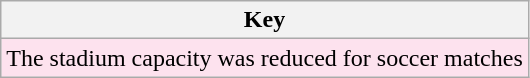<table class="wikitable">
<tr>
<th>Key</th>
</tr>
<tr>
<td style="background: #FDE2EE;"> The stadium capacity was reduced for soccer matches</td>
</tr>
</table>
